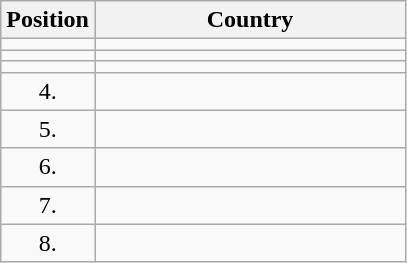<table class="wikitable">
<tr>
<th width="20">Position</th>
<th width="200">Country</th>
</tr>
<tr>
<td align="center"></td>
<td></td>
</tr>
<tr>
<td align="center"></td>
<td></td>
</tr>
<tr>
<td align="center"></td>
<td></td>
</tr>
<tr>
<td align="center">4.</td>
<td></td>
</tr>
<tr>
<td align="center">5.</td>
<td></td>
</tr>
<tr>
<td align="center">6.</td>
<td></td>
</tr>
<tr>
<td align="center">7.</td>
<td></td>
</tr>
<tr>
<td align="center">8.</td>
<td></td>
</tr>
</table>
